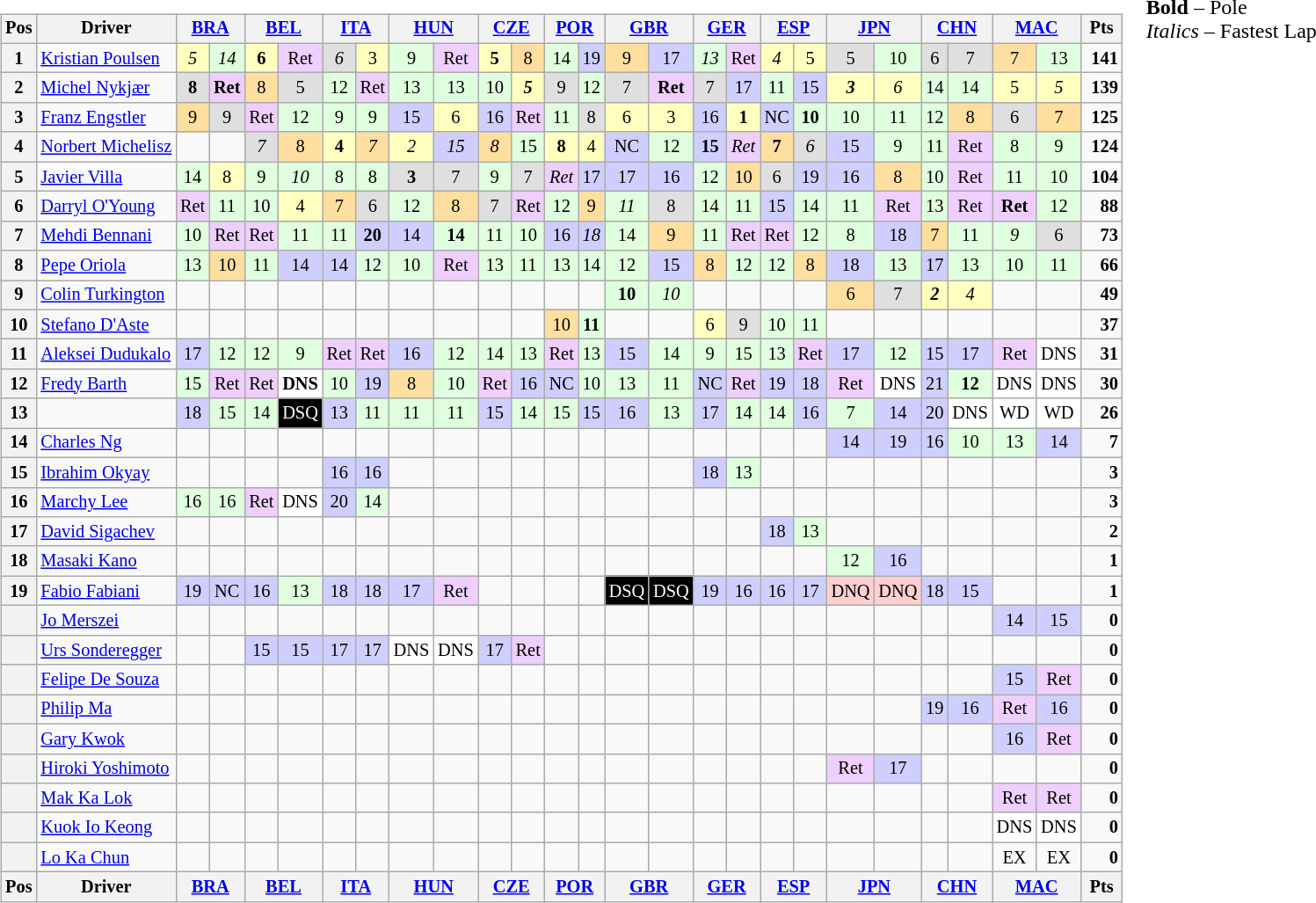<table>
<tr>
<td valign="top"><br><table align="left"| class="wikitable" style="font-size: 85%; text-align: center">
<tr valign="top">
<th valign=middle>Pos</th>
<th valign=middle>Driver</th>
<th colspan=2><a href='#'>BRA</a><br></th>
<th colspan=2><a href='#'>BEL</a><br></th>
<th colspan=2><a href='#'>ITA</a><br></th>
<th colspan=2><a href='#'>HUN</a><br></th>
<th colspan=2><a href='#'>CZE</a><br></th>
<th colspan=2><a href='#'>POR</a><br></th>
<th colspan=2><a href='#'>GBR</a><br></th>
<th colspan=2><a href='#'>GER</a><br></th>
<th colspan=2><a href='#'>ESP</a><br></th>
<th colspan=2><a href='#'>JPN</a><br></th>
<th colspan=2><a href='#'>CHN</a><br></th>
<th colspan=2><a href='#'>MAC</a><br></th>
<th valign=middle> Pts </th>
</tr>
<tr>
<th>1</th>
<td align="left"> <a href='#'>Kristian Poulsen</a></td>
<td style="background:#ffffbf;"><em>5</em></td>
<td style="background:#dfffdf;"><em>14</em></td>
<td style="background:#ffffbf;"><strong>6</strong></td>
<td style="background:#efcfff;">Ret</td>
<td style="background:#dfdfdf;"><em>6</em></td>
<td style="background:#ffffbf;">3</td>
<td style="background:#dfffdf;">9</td>
<td style="background:#efcfff;">Ret</td>
<td style="background:#ffffbf;"><strong>5</strong></td>
<td style="background:#ffdf9f;">8</td>
<td style="background:#dfffdf;">14</td>
<td style="background:#cfcfff;">19</td>
<td style="background:#ffdf9f;">9</td>
<td style="background:#cfcfff;">17</td>
<td style="background:#dfffdf;"><em>13</em></td>
<td style="background:#efcfff;">Ret</td>
<td style="background:#ffffbf;"><em>4</em></td>
<td style="background:#ffffbf;">5</td>
<td style="background:#dfdfdf;">5</td>
<td style="background:#dfffdf;">10</td>
<td style="background:#dfdfdf;">6</td>
<td style="background:#dfdfdf;">7</td>
<td style="background:#ffdf9f;">7</td>
<td style="background:#dfffdf;">13</td>
<td align="right"><strong>141</strong></td>
</tr>
<tr>
<th>2</th>
<td align="left"> <a href='#'>Michel Nykjær</a></td>
<td style="background:#dfdfdf;"><strong>8</strong></td>
<td style="background:#efcfff;"><strong>Ret</strong></td>
<td style="background:#ffdf9f;">8</td>
<td style="background:#dfdfdf;">5</td>
<td style="background:#dfffdf;">12</td>
<td style="background:#efcfff;">Ret</td>
<td style="background:#dfffdf;">13</td>
<td style="background:#dfffdf;">13</td>
<td style="background:#dfffdf;">10</td>
<td style="background:#ffffbf;"><strong><em>5</em></strong></td>
<td style="background:#dfdfdf;">9</td>
<td style="background:#dfffdf;">12</td>
<td style="background:#dfdfdf;">7</td>
<td style="background:#efcfff;"><strong>Ret</strong></td>
<td style="background:#dfdfdf;">7</td>
<td style="background:#cfcfff;">17</td>
<td style="background:#dfffdf;">11</td>
<td style="background:#cfcfff;">15</td>
<td style="background:#ffffbf;"><strong><em>3</em></strong></td>
<td style="background:#ffffbf;"><em>6</em></td>
<td style="background:#dfffdf;">14</td>
<td style="background:#dfffdf;">14</td>
<td style="background:#ffffbf;">5</td>
<td style="background:#ffffbf;"><em>5</em></td>
<td align="right"><strong>139</strong></td>
</tr>
<tr>
<th>3</th>
<td align="left"> <a href='#'>Franz Engstler</a></td>
<td style="background:#ffdf9f;">9</td>
<td style="background:#dfdfdf;">9</td>
<td style="background:#efcfff;">Ret</td>
<td style="background:#dfffdf;">12</td>
<td style="background:#dfffdf;">9</td>
<td style="background:#dfffdf;">9</td>
<td style="background:#cfcfff;">15</td>
<td style="background:#ffffbf;">6</td>
<td style="background:#cfcfff;">16</td>
<td style="background:#efcfff;">Ret</td>
<td style="background:#dfffdf;">11</td>
<td style="background:#dfdfdf;">8</td>
<td style="background:#ffffbf;">6</td>
<td style="background:#ffffbf;">3</td>
<td style="background:#cfcfff;">16</td>
<td style="background:#ffffbf;"><strong>1</strong></td>
<td style="background:#cfcfff;">NC</td>
<td style="background:#dfffdf;"><strong>10</strong></td>
<td style="background:#dfffdf;">10</td>
<td style="background:#dfffdf;">11</td>
<td style="background:#dfffdf;">12</td>
<td style="background:#ffdf9f;">8</td>
<td style="background:#dfdfdf;">6</td>
<td style="background:#ffdf9f;">7</td>
<td align="right"><strong>125</strong></td>
</tr>
<tr>
<th>4</th>
<td align="left"> <a href='#'>Norbert Michelisz</a></td>
<td></td>
<td></td>
<td style="background:#dfdfdf;"><em>7</em></td>
<td style="background:#ffdf9f;">8</td>
<td style="background:#ffffbf;"><strong>4</strong></td>
<td style="background:#ffdf9f;"><em>7</em></td>
<td style="background:#ffffbf;"><em>2</em></td>
<td style="background:#cfcfff;"><em>15</em></td>
<td style="background:#ffdf9f;"><em>8</em></td>
<td style="background:#dfffdf;">15</td>
<td style="background:#ffffbf;"><strong>8</strong></td>
<td style="background:#ffffbf;">4</td>
<td style="background:#cfcfff;">NC</td>
<td style="background:#dfffdf;">12</td>
<td style="background:#cfcfff;"><strong>15</strong></td>
<td style="background:#efcfff;"><em>Ret</em></td>
<td style="background:#ffdf9f;"><strong>7</strong></td>
<td style="background:#dfdfdf;"><em>6</em></td>
<td style="background:#cfcfff;">15</td>
<td style="background:#dfffdf;">9</td>
<td style="background:#dfffdf;">11</td>
<td style="background:#efcfff;">Ret</td>
<td style="background:#dfffdf;">8</td>
<td style="background:#dfffdf;">9</td>
<td align="right"><strong>124</strong></td>
</tr>
<tr>
<th>5</th>
<td align="left"> <a href='#'>Javier Villa</a></td>
<td style="background:#dfffdf;">14</td>
<td style="background:#ffffbf;">8</td>
<td style="background:#dfffdf;">9</td>
<td style="background:#dfffdf;"><em>10</em></td>
<td style="background:#dfffdf;">8</td>
<td style="background:#dfffdf;">8</td>
<td style="background:#dfdfdf;"><strong>3</strong></td>
<td style="background:#dfdfdf;">7</td>
<td style="background:#dfffdf;">9</td>
<td style="background:#dfdfdf;">7</td>
<td style="background:#efcfff;"><em>Ret</em></td>
<td style="background:#cfcfff;">17</td>
<td style="background:#cfcfff;">17</td>
<td style="background:#cfcfff;">16</td>
<td style="background:#dfffdf;">12</td>
<td style="background:#ffdf9f;">10</td>
<td style="background:#dfdfdf;">6</td>
<td style="background:#cfcfff;">19</td>
<td style="background:#cfcfff;">16</td>
<td style="background:#ffdf9f;">8</td>
<td style="background:#dfffdf;">10</td>
<td style="background:#efcfff;">Ret</td>
<td style="background:#dfffdf;">11</td>
<td style="background:#dfffdf;">10</td>
<td align="right"><strong>104</strong></td>
</tr>
<tr>
<th>6</th>
<td align="left"> <a href='#'>Darryl O'Young</a></td>
<td style="background:#efcfff;">Ret</td>
<td style="background:#dfffdf;">11</td>
<td style="background:#dfffdf;">10</td>
<td style="background:#ffffbf;">4</td>
<td style="background:#ffdf9f;">7</td>
<td style="background:#dfdfdf;">6</td>
<td style="background:#dfffdf;">12</td>
<td style="background:#ffdf9f;">8</td>
<td style="background:#dfdfdf;">7</td>
<td style="background:#efcfff;">Ret</td>
<td style="background:#dfffdf;">12</td>
<td style="background:#ffdf9f;">9</td>
<td style="background:#dfffdf;"><em>11</em></td>
<td style="background:#dfdfdf;">8</td>
<td style="background:#dfffdf;">14</td>
<td style="background:#dfffdf;">11</td>
<td style="background:#cfcfff;">15</td>
<td style="background:#dfffdf;">14</td>
<td style="background:#dfffdf;">11</td>
<td style="background:#efcfff;">Ret</td>
<td style="background:#dfffdf;">13</td>
<td style="background:#efcfff;">Ret</td>
<td style="background:#efcfff;"><strong>Ret</strong></td>
<td style="background:#dfffdf;">12</td>
<td align="right"><strong>88</strong></td>
</tr>
<tr>
<th>7</th>
<td align="left"> <a href='#'>Mehdi Bennani</a></td>
<td style="background:#dfffdf;">10</td>
<td style="background:#efcfff;">Ret</td>
<td style="background:#efcfff;">Ret</td>
<td style="background:#dfffdf;">11</td>
<td style="background:#dfffdf;">11</td>
<td style="background:#cfcfff;"><strong>20</strong></td>
<td style="background:#cfcfff;">14</td>
<td style="background:#dfffdf;"><strong>14</strong></td>
<td style="background:#dfffdf;">11</td>
<td style="background:#dfffdf;">10</td>
<td style="background:#cfcfff;">16</td>
<td style="background:#cfcfff;"><em>18</em></td>
<td style="background:#dfffdf;">14</td>
<td style="background:#ffdf9f;">9</td>
<td style="background:#dfffdf;">11</td>
<td style="background:#efcfff;">Ret</td>
<td style="background:#efcfff;">Ret</td>
<td style="background:#dfffdf;">12</td>
<td style="background:#dfffdf;">8</td>
<td style="background:#cfcfff;">18</td>
<td style="background:#ffdf9f;">7</td>
<td style="background:#dfffdf;">11</td>
<td style="background:#dfffdf;"><em>9</em></td>
<td style="background:#dfdfdf;">6</td>
<td align="right"><strong>73</strong></td>
</tr>
<tr>
<th>8</th>
<td align="left"> <a href='#'>Pepe Oriola</a></td>
<td style="background:#dfffdf;">13</td>
<td style="background:#ffdf9f;">10</td>
<td style="background:#dfffdf;">11</td>
<td style="background:#cfcfff;">14</td>
<td style="background:#cfcfff;">14</td>
<td style="background:#dfffdf;">12</td>
<td style="background:#dfffdf;">10</td>
<td style="background:#efcfff;">Ret</td>
<td style="background:#dfffdf;">13</td>
<td style="background:#dfffdf;">11</td>
<td style="background:#dfffdf;">13</td>
<td style="background:#dfffdf;">14</td>
<td style="background:#dfffdf;">12</td>
<td style="background:#cfcfff;">15</td>
<td style="background:#ffdf9f;">8</td>
<td style="background:#dfffdf;">12</td>
<td style="background:#dfffdf;">12</td>
<td style="background:#ffdf9f;">8</td>
<td style="background:#cfcfff;">18</td>
<td style="background:#dfffdf;">13</td>
<td style="background:#cfcfff;">17</td>
<td style="background:#dfffdf;">13</td>
<td style="background:#dfffdf;">10</td>
<td style="background:#dfffdf;">11</td>
<td align="right"><strong>66</strong></td>
</tr>
<tr>
<th>9</th>
<td align="left"> <a href='#'>Colin Turkington</a></td>
<td></td>
<td></td>
<td></td>
<td></td>
<td></td>
<td></td>
<td></td>
<td></td>
<td></td>
<td></td>
<td></td>
<td></td>
<td style="background:#dfffdf;"><strong>10</strong></td>
<td style="background:#dfffdf;"><em>10</em></td>
<td></td>
<td></td>
<td></td>
<td></td>
<td style="background:#ffdf9f;">6</td>
<td style="background:#dfdfdf;">7</td>
<td style="background:#ffffbf;"><strong><em>2</em></strong></td>
<td style="background:#ffffbf;"><em>4</em></td>
<td></td>
<td></td>
<td align="right"><strong>49</strong></td>
</tr>
<tr>
<th>10</th>
<td align="left"> <a href='#'>Stefano D'Aste</a></td>
<td></td>
<td></td>
<td></td>
<td></td>
<td></td>
<td></td>
<td></td>
<td></td>
<td></td>
<td></td>
<td style="background:#ffdf9f;">10</td>
<td style="background:#dfffdf;"><strong>11</strong></td>
<td></td>
<td></td>
<td style="background:#ffffbf;">6</td>
<td style="background:#dfdfdf;">9</td>
<td style="background:#dfffdf;">10</td>
<td style="background:#dfffdf;">11</td>
<td></td>
<td></td>
<td></td>
<td></td>
<td></td>
<td></td>
<td align="right"><strong>37</strong></td>
</tr>
<tr>
<th>11</th>
<td align="left"> <a href='#'>Aleksei Dudukalo</a></td>
<td style="background:#cfcfff;">17</td>
<td style="background:#dfffdf;">12</td>
<td style="background:#dfffdf;">12</td>
<td style="background:#dfffdf;">9</td>
<td style="background:#efcfff;">Ret</td>
<td style="background:#efcfff;">Ret</td>
<td style="background:#cfcfff;">16</td>
<td style="background:#dfffdf;">12</td>
<td style="background:#dfffdf;">14</td>
<td style="background:#dfffdf;">13</td>
<td style="background:#efcfff;">Ret</td>
<td style="background:#dfffdf;">13</td>
<td style="background:#cfcfff;">15</td>
<td style="background:#dfffdf;">14</td>
<td style="background:#dfffdf;">9</td>
<td style="background:#dfffdf;">15</td>
<td style="background:#dfffdf;">13</td>
<td style="background:#efcfff;">Ret</td>
<td style="background:#cfcfff;">17</td>
<td style="background:#dfffdf;">12</td>
<td style="background:#cfcfff;">15</td>
<td style="background:#cfcfff;">17</td>
<td style="background:#efcfff;">Ret</td>
<td style="background:#ffffff;">DNS</td>
<td align="right"><strong>31</strong></td>
</tr>
<tr>
<th>12</th>
<td align="left"> <a href='#'>Fredy Barth</a></td>
<td style="background:#dfffdf;">15</td>
<td style="background:#efcfff;">Ret</td>
<td style="background:#efcfff;">Ret</td>
<td style="background:#ffffff;"><strong>DNS</strong></td>
<td style="background:#dfffdf;">10</td>
<td style="background:#cfcfff;">19</td>
<td style="background:#ffdf9f;">8</td>
<td style="background:#dfffdf;">10</td>
<td style="background:#efcfff;">Ret</td>
<td style="background:#cfcfff;">16</td>
<td style="background:#cfcfff;">NC</td>
<td style="background:#dfffdf;">10</td>
<td style="background:#dfffdf;">13</td>
<td style="background:#dfffdf;">11</td>
<td style="background:#cfcfff;">NC</td>
<td style="background:#efcfff;">Ret</td>
<td style="background:#cfcfff;">19</td>
<td style="background:#cfcfff;">18</td>
<td style="background:#efcfff;">Ret</td>
<td style="background:#ffffff;">DNS</td>
<td style="background:#cfcfff;">21</td>
<td style="background:#dfffdf;"><strong>12</strong></td>
<td style="background:#ffffff;">DNS</td>
<td style="background:#ffffff;">DNS</td>
<td align="right"><strong>30</strong></td>
</tr>
<tr>
<th>13</th>
<td align="left"></td>
<td style="background:#cfcfff;">18</td>
<td style="background:#dfffdf;">15</td>
<td style="background:#dfffdf;">14</td>
<td style="background:black; color:white;">DSQ</td>
<td style="background:#cfcfff;">13</td>
<td style="background:#dfffdf;">11</td>
<td style="background:#dfffdf;">11</td>
<td style="background:#dfffdf;">11</td>
<td style="background:#cfcfff;">15</td>
<td style="background:#dfffdf;">14</td>
<td style="background:#dfffdf;">15</td>
<td style="background:#cfcfff;">15</td>
<td style="background:#cfcfff;">16</td>
<td style="background:#dfffdf;">13</td>
<td style="background:#cfcfff;">17</td>
<td style="background:#dfffdf;">14</td>
<td style="background:#dfffdf;">14</td>
<td style="background:#cfcfff;">16</td>
<td style="background:#dfffdf;">7</td>
<td style="background:#cfcfff;">14</td>
<td style="background:#cfcfff;">20</td>
<td style="background:#ffffff;">DNS</td>
<td style="background:#ffffff;">WD</td>
<td style="background:#ffffff;">WD</td>
<td align="right"><strong>26</strong></td>
</tr>
<tr>
<th>14</th>
<td align="left"> <a href='#'>Charles Ng</a></td>
<td></td>
<td></td>
<td></td>
<td></td>
<td></td>
<td></td>
<td></td>
<td></td>
<td></td>
<td></td>
<td></td>
<td></td>
<td></td>
<td></td>
<td></td>
<td></td>
<td></td>
<td></td>
<td style="background:#cfcfff;">14</td>
<td style="background:#cfcfff;">19</td>
<td style="background:#cfcfff;">16</td>
<td style="background:#dfffdf;">10</td>
<td style="background:#dfffdf;">13</td>
<td style="background:#cfcfff;">14</td>
<td align="right"><strong>7</strong></td>
</tr>
<tr>
<th>15</th>
<td align="left"> <a href='#'>Ibrahim Okyay</a></td>
<td></td>
<td></td>
<td></td>
<td></td>
<td style="background:#cfcfff;">16</td>
<td style="background:#cfcfff;">16</td>
<td></td>
<td></td>
<td></td>
<td></td>
<td></td>
<td></td>
<td></td>
<td></td>
<td style="background:#cfcfff;">18</td>
<td style="background:#dfffdf;">13</td>
<td></td>
<td></td>
<td></td>
<td></td>
<td></td>
<td></td>
<td></td>
<td></td>
<td align="right"><strong>3</strong></td>
</tr>
<tr>
<th>16</th>
<td align="left"> <a href='#'>Marchy Lee</a></td>
<td style="background:#dfffdf;">16</td>
<td style="background:#dfffdf;">16</td>
<td style="background:#efcfff;">Ret</td>
<td style="background:#ffffff;">DNS</td>
<td style="background:#cfcfff;">20</td>
<td style="background:#dfffdf;">14</td>
<td></td>
<td></td>
<td></td>
<td></td>
<td></td>
<td></td>
<td></td>
<td></td>
<td></td>
<td></td>
<td></td>
<td></td>
<td></td>
<td></td>
<td></td>
<td></td>
<td></td>
<td></td>
<td align="right"><strong>3</strong></td>
</tr>
<tr>
<th>17</th>
<td align="left"> <a href='#'>David Sigachev</a></td>
<td></td>
<td></td>
<td></td>
<td></td>
<td></td>
<td></td>
<td></td>
<td></td>
<td></td>
<td></td>
<td></td>
<td></td>
<td></td>
<td></td>
<td></td>
<td></td>
<td style="background:#cfcfff;">18</td>
<td style="background:#dfffdf;">13</td>
<td></td>
<td></td>
<td></td>
<td></td>
<td></td>
<td></td>
<td align="right"><strong>2</strong></td>
</tr>
<tr>
<th>18</th>
<td align="left"> <a href='#'>Masaki Kano</a></td>
<td></td>
<td></td>
<td></td>
<td></td>
<td></td>
<td></td>
<td></td>
<td></td>
<td></td>
<td></td>
<td></td>
<td></td>
<td></td>
<td></td>
<td></td>
<td></td>
<td></td>
<td></td>
<td style="background:#dfffdf;">12</td>
<td style="background:#cfcfff;">16</td>
<td></td>
<td></td>
<td></td>
<td></td>
<td align="right"><strong>1</strong></td>
</tr>
<tr>
<th>19</th>
<td align="left"> <a href='#'>Fabio Fabiani</a></td>
<td style="background:#cfcfff;">19</td>
<td style="background:#cfcfff;">NC</td>
<td style="background:#cfcfff;">16</td>
<td style="background:#dfffdf;">13</td>
<td style="background:#cfcfff;">18</td>
<td style="background:#cfcfff;">18</td>
<td style="background:#cfcfff;">17</td>
<td style="background:#efcfff;">Ret</td>
<td></td>
<td></td>
<td></td>
<td></td>
<td style="background:black; color:white;">DSQ</td>
<td style="background:black; color:white;">DSQ</td>
<td style="background:#cfcfff;">19</td>
<td style="background:#cfcfff;">16</td>
<td style="background:#cfcfff;">16</td>
<td style="background:#cfcfff;">17</td>
<td style="background:#ffcfcf;">DNQ</td>
<td style="background:#ffcfcf;">DNQ</td>
<td style="background:#cfcfff;">18</td>
<td style="background:#cfcfff;">15</td>
<td></td>
<td></td>
<td align="right"><strong>1</strong></td>
</tr>
<tr>
<th></th>
<td align="left"> <a href='#'>Jo Merszei</a></td>
<td></td>
<td></td>
<td></td>
<td></td>
<td></td>
<td></td>
<td></td>
<td></td>
<td></td>
<td></td>
<td></td>
<td></td>
<td></td>
<td></td>
<td></td>
<td></td>
<td></td>
<td></td>
<td></td>
<td></td>
<td></td>
<td></td>
<td style="background:#cfcfff;">14</td>
<td style="background:#cfcfff;">15</td>
<td align="right"><strong>0</strong></td>
</tr>
<tr>
<th></th>
<td align="left"> <a href='#'>Urs Sonderegger</a></td>
<td></td>
<td></td>
<td style="background:#cfcfff;">15</td>
<td style="background:#cfcfff;">15</td>
<td style="background:#cfcfff;">17</td>
<td style="background:#cfcfff;">17</td>
<td style="background:#ffffff;">DNS</td>
<td style="background:#ffffff;">DNS</td>
<td style="background:#cfcfff;">17</td>
<td style="background:#efcfff;">Ret</td>
<td></td>
<td></td>
<td></td>
<td></td>
<td></td>
<td></td>
<td></td>
<td></td>
<td></td>
<td></td>
<td></td>
<td></td>
<td></td>
<td></td>
<td align="right"><strong>0</strong></td>
</tr>
<tr>
<th></th>
<td align="left"> <a href='#'>Felipe De Souza</a></td>
<td></td>
<td></td>
<td></td>
<td></td>
<td></td>
<td></td>
<td></td>
<td></td>
<td></td>
<td></td>
<td></td>
<td></td>
<td></td>
<td></td>
<td></td>
<td></td>
<td></td>
<td></td>
<td></td>
<td></td>
<td></td>
<td></td>
<td style="background:#cfcfff;">15</td>
<td style="background:#efcfff;">Ret</td>
<td align="right"><strong>0</strong></td>
</tr>
<tr>
<th></th>
<td align="left"> <a href='#'>Philip Ma</a></td>
<td></td>
<td></td>
<td></td>
<td></td>
<td></td>
<td></td>
<td></td>
<td></td>
<td></td>
<td></td>
<td></td>
<td></td>
<td></td>
<td></td>
<td></td>
<td></td>
<td></td>
<td></td>
<td></td>
<td></td>
<td style="background:#cfcfff;">19</td>
<td style="background:#cfcfff;">16</td>
<td style="background:#efcfff;">Ret</td>
<td style="background:#cfcfff;">16</td>
<td align="right"><strong>0</strong></td>
</tr>
<tr>
<th></th>
<td align="left"> <a href='#'>Gary Kwok</a></td>
<td></td>
<td></td>
<td></td>
<td></td>
<td></td>
<td></td>
<td></td>
<td></td>
<td></td>
<td></td>
<td></td>
<td></td>
<td></td>
<td></td>
<td></td>
<td></td>
<td></td>
<td></td>
<td></td>
<td></td>
<td></td>
<td></td>
<td style="background:#cfcfff;">16</td>
<td style="background:#efcfff;">Ret</td>
<td align="right"><strong>0</strong></td>
</tr>
<tr>
<th></th>
<td align="left"> <a href='#'>Hiroki Yoshimoto</a></td>
<td></td>
<td></td>
<td></td>
<td></td>
<td></td>
<td></td>
<td></td>
<td></td>
<td></td>
<td></td>
<td></td>
<td></td>
<td></td>
<td></td>
<td></td>
<td></td>
<td></td>
<td></td>
<td style="background:#efcfff;">Ret</td>
<td style="background:#cfcfff;">17</td>
<td></td>
<td></td>
<td></td>
<td></td>
<td align="right"><strong>0</strong></td>
</tr>
<tr>
<th></th>
<td align="left"> <a href='#'>Mak Ka Lok</a></td>
<td></td>
<td></td>
<td></td>
<td></td>
<td></td>
<td></td>
<td></td>
<td></td>
<td></td>
<td></td>
<td></td>
<td></td>
<td></td>
<td></td>
<td></td>
<td></td>
<td></td>
<td></td>
<td></td>
<td></td>
<td></td>
<td></td>
<td style="background:#efcfff;">Ret</td>
<td style="background:#efcfff;">Ret</td>
<td align="right"><strong>0</strong></td>
</tr>
<tr>
<th></th>
<td align="left"> <a href='#'>Kuok Io Keong</a></td>
<td></td>
<td></td>
<td></td>
<td></td>
<td></td>
<td></td>
<td></td>
<td></td>
<td></td>
<td></td>
<td></td>
<td></td>
<td></td>
<td></td>
<td></td>
<td></td>
<td></td>
<td></td>
<td></td>
<td></td>
<td></td>
<td></td>
<td style="background:#ffffff;">DNS</td>
<td style="background:#ffffff;">DNS</td>
<td align="right"><strong>0</strong></td>
</tr>
<tr>
<th></th>
<td align="left"> <a href='#'>Lo Ka Chun</a></td>
<td></td>
<td></td>
<td></td>
<td></td>
<td></td>
<td></td>
<td></td>
<td></td>
<td></td>
<td></td>
<td></td>
<td></td>
<td></td>
<td></td>
<td></td>
<td></td>
<td></td>
<td></td>
<td></td>
<td></td>
<td></td>
<td></td>
<td>EX</td>
<td>EX</td>
<td align="right"><strong>0</strong></td>
</tr>
<tr valign="top">
<th valign=middle>Pos</th>
<th valign=middle>Driver</th>
<th colspan=2><a href='#'>BRA</a><br></th>
<th colspan=2><a href='#'>BEL</a><br></th>
<th colspan=2><a href='#'>ITA</a><br></th>
<th colspan=2><a href='#'>HUN</a><br></th>
<th colspan=2><a href='#'>CZE</a><br></th>
<th colspan=2><a href='#'>POR</a><br></th>
<th colspan=2><a href='#'>GBR</a><br></th>
<th colspan=2><a href='#'>GER</a><br></th>
<th colspan=2><a href='#'>ESP</a><br></th>
<th colspan=2><a href='#'>JPN</a><br></th>
<th colspan=2><a href='#'>CHN</a><br></th>
<th colspan=2><a href='#'>MAC</a><br></th>
<th valign=middle> Pts </th>
</tr>
</table>
</td>
<td valign="top"><br>
<span><strong>Bold</strong> – Pole<br>
<em>Italics</em> – Fastest Lap</span></td>
</tr>
</table>
